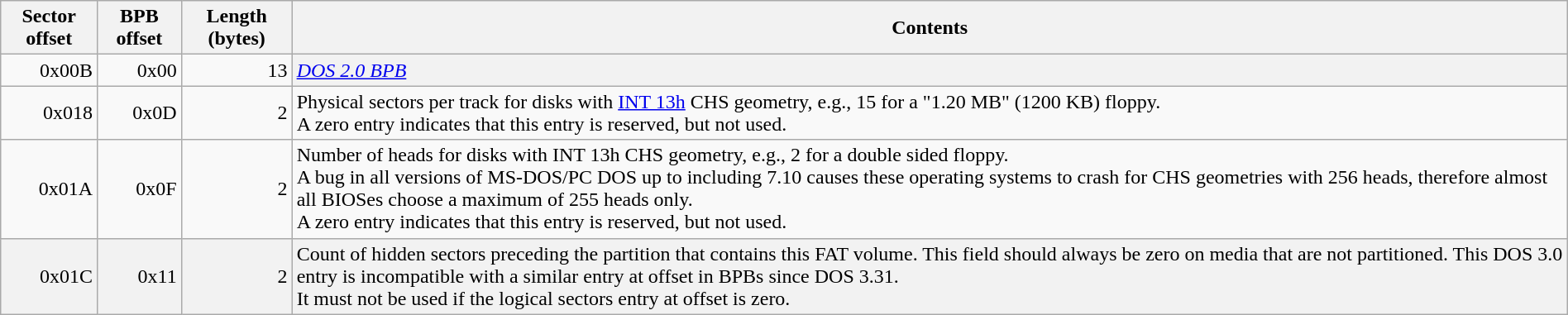<table class="wikitable sortable mw-collapsible mw-collapsed" width="100%">
<tr>
<th>Sector offset</th>
<th>BPB offset</th>
<th>Length (bytes)</th>
<th>Contents</th>
</tr>
<tr>
<td style="text-align:right;">0x00B</td>
<td style="text-align:right;">0x00</td>
<td style="text-align:right;">13</td>
<td style="background:#F2F2F2"><em><a href='#'>DOS 2.0 BPB</a></em></td>
</tr>
<tr>
<td style="text-align:right;">0x018</td>
<td style="text-align:right;">0x0D</td>
<td style="text-align:right;">2</td>
<td>Physical sectors per track for disks with <a href='#'>INT 13h</a> CHS geometry, e.g., 15 for a "1.20 MB" (1200 KB) floppy.<br>A zero entry indicates that this entry is reserved, but not used.</td>
</tr>
<tr>
<td style="text-align:right;">0x01A</td>
<td style="text-align:right;">0x0F</td>
<td style="text-align:right;">2</td>
<td>Number of heads for disks with INT 13h CHS geometry, e.g., 2 for a double sided floppy.<br>A bug in all versions of MS-DOS/PC DOS up to including 7.10 causes these operating systems to crash for CHS geometries with 256 heads, therefore almost all BIOSes choose a maximum of 255 heads only.<br>A zero entry indicates that this entry is reserved, but not used.</td>
</tr>
<tr style="background:#F2F2F2">
<td style="text-align:right;">0x01C</td>
<td style="text-align:right;">0x11</td>
<td style="text-align:right;">2</td>
<td>Count of hidden sectors preceding the partition that contains this FAT volume. This field should always be zero on media that are not partitioned. This DOS 3.0 entry is incompatible with a similar entry at offset  in BPBs since DOS 3.31.<br>It must not be used if the logical sectors entry at offset  is zero.</td>
</tr>
</table>
